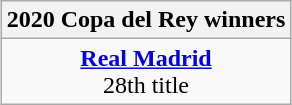<table class=wikitable style="text-align:center; margin:auto">
<tr>
<th>2020 Copa del Rey winners</th>
</tr>
<tr>
<td><strong><a href='#'>Real Madrid</a></strong><br>28th title</td>
</tr>
</table>
